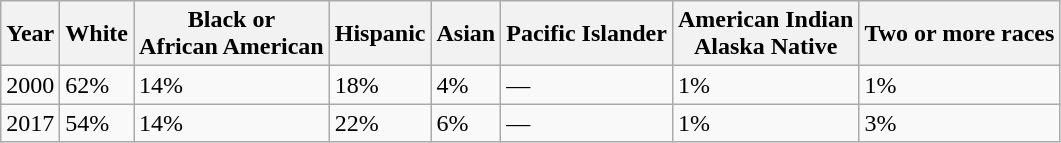<table class="wikitable">
<tr>
<th>Year</th>
<th>White</th>
<th>Black or<br>African American</th>
<th>Hispanic</th>
<th>Asian</th>
<th>Pacific Islander</th>
<th>American Indian<br>Alaska Native</th>
<th>Two or more races</th>
</tr>
<tr>
<td>2000</td>
<td>62%</td>
<td>14%</td>
<td>18%</td>
<td>4%</td>
<td>—</td>
<td>1%</td>
<td>1%</td>
</tr>
<tr>
<td>2017</td>
<td>54%</td>
<td>14%</td>
<td>22%</td>
<td>6%</td>
<td>—</td>
<td>1%</td>
<td>3%</td>
</tr>
</table>
